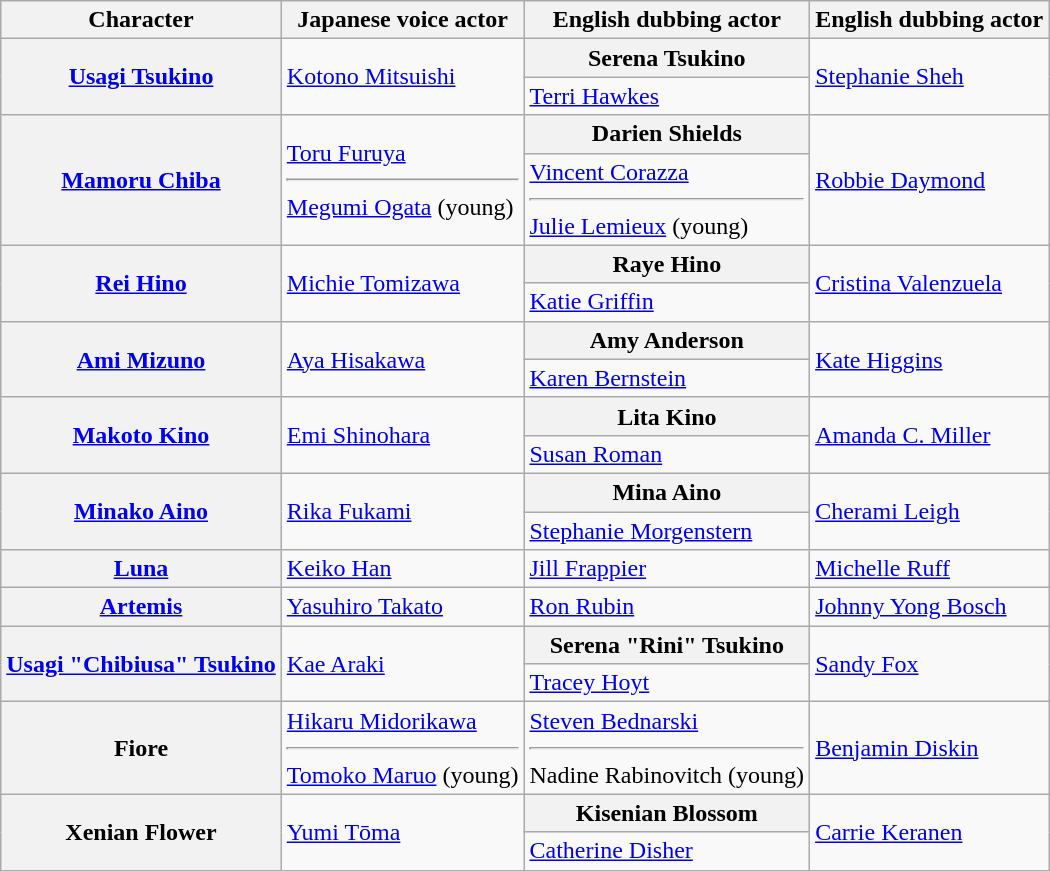<table class="wikitable plainrowheaders">
<tr>
<th scope="col">Character</th>
<th scope="col">Japanese voice actor</th>
<th scope="col">English dubbing actor <br></th>
<th scope="col">English dubbing actor <br></th>
</tr>
<tr>
<th scope="row" rowspan="2"><a href='#'>Usagi Tsukino</a></th>
<td rowspan="2"><a href='#'>Kotono Mitsuishi</a></td>
<th>Serena Tsukino</th>
<td rowspan="2"><a href='#'>Stephanie Sheh</a></td>
</tr>
<tr>
<td><a href='#'>Terri Hawkes</a></td>
</tr>
<tr>
<th scope="row" rowspan="2"><a href='#'>Mamoru Chiba</a></th>
<td rowspan="2"><a href='#'>Toru Furuya</a><hr><a href='#'>Megumi Ogata</a> (young)</td>
<th>Darien Shields</th>
<td rowspan="2"><a href='#'>Robbie Daymond</a></td>
</tr>
<tr>
<td><a href='#'>Vincent Corazza</a><hr><a href='#'>Julie Lemieux</a> (young)</td>
</tr>
<tr>
<th scope="row" rowspan="2"><a href='#'>Rei Hino</a></th>
<td rowspan="2"><a href='#'>Michie Tomizawa</a></td>
<th>Raye Hino</th>
<td rowspan="2"><a href='#'>Cristina Valenzuela</a></td>
</tr>
<tr>
<td><a href='#'>Katie Griffin</a></td>
</tr>
<tr>
<th scope="row" rowspan="2"><a href='#'>Ami Mizuno</a></th>
<td rowspan="2"><a href='#'>Aya Hisakawa</a></td>
<th>Amy Anderson</th>
<td rowspan="2"><a href='#'>Kate Higgins</a></td>
</tr>
<tr>
<td><a href='#'>Karen Bernstein</a></td>
</tr>
<tr>
<th scope="row" rowspan="2"><a href='#'>Makoto Kino</a></th>
<td rowspan="2"><a href='#'>Emi Shinohara</a></td>
<th>Lita Kino</th>
<td rowspan="2"><a href='#'>Amanda C. Miller</a></td>
</tr>
<tr>
<td><a href='#'>Susan Roman</a></td>
</tr>
<tr>
<th scope="row" rowspan="2"><a href='#'>Minako Aino</a></th>
<td rowspan="2"><a href='#'>Rika Fukami</a></td>
<th>Mina Aino</th>
<td rowspan="2"><a href='#'>Cherami Leigh</a></td>
</tr>
<tr>
<td><a href='#'>Stephanie Morgenstern</a></td>
</tr>
<tr>
<th scope="row"><a href='#'>Luna</a></th>
<td><a href='#'>Keiko Han</a></td>
<td><a href='#'>Jill Frappier</a></td>
<td><a href='#'>Michelle Ruff</a></td>
</tr>
<tr>
<th scope="row"><a href='#'>Artemis</a></th>
<td><a href='#'>Yasuhiro Takato</a></td>
<td><a href='#'>Ron Rubin</a></td>
<td><a href='#'>Johnny Yong Bosch</a></td>
</tr>
<tr>
<th scope="row" rowspan="2"><a href='#'>Usagi "Chibiusa" Tsukino</a></th>
<td rowspan="2"><a href='#'>Kae Araki</a></td>
<th>Serena "Rini" Tsukino</th>
<td rowspan="2"><a href='#'>Sandy Fox</a></td>
</tr>
<tr>
<td><a href='#'>Tracey Hoyt</a></td>
</tr>
<tr>
<th scope="row">Fiore</th>
<td><a href='#'>Hikaru Midorikawa</a><hr><a href='#'>Tomoko Maruo</a> (young)</td>
<td><a href='#'>Steven Bednarski</a><hr>Nadine Rabinovitch (young)</td>
<td><a href='#'>Benjamin Diskin</a></td>
</tr>
<tr>
<th scope="row" rowspan="2">Xenian Flower</th>
<td rowspan="2"><a href='#'>Yumi Tōma</a></td>
<th>Kisenian Blossom</th>
<td rowspan="2"><a href='#'>Carrie Keranen</a></td>
</tr>
<tr>
<td><a href='#'>Catherine Disher</a></td>
</tr>
<tr>
</tr>
</table>
